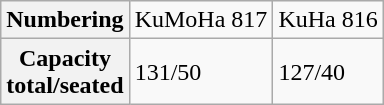<table class="wikitable">
<tr>
<th>Numbering</th>
<td>KuMoHa 817</td>
<td>KuHa 816</td>
</tr>
<tr>
<th>Capacity<br>total/seated</th>
<td>131/50</td>
<td>127/40</td>
</tr>
</table>
